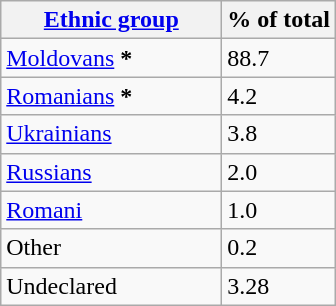<table class="wikitable sortable">
<tr>
<th style="width:140px;"><a href='#'>Ethnic group</a></th>
<th>% of total</th>
</tr>
<tr>
<td><a href='#'>Moldovans</a> <strong>*</strong></td>
<td>88.7</td>
</tr>
<tr>
<td><a href='#'>Romanians</a> <strong>*</strong></td>
<td>4.2</td>
</tr>
<tr>
<td><a href='#'>Ukrainians</a></td>
<td>3.8</td>
</tr>
<tr>
<td><a href='#'>Russians</a></td>
<td>2.0</td>
</tr>
<tr>
<td><a href='#'>Romani</a></td>
<td>1.0</td>
</tr>
<tr>
<td>Other</td>
<td>0.2</td>
</tr>
<tr>
<td>Undeclared</td>
<td>3.28</td>
</tr>
</table>
